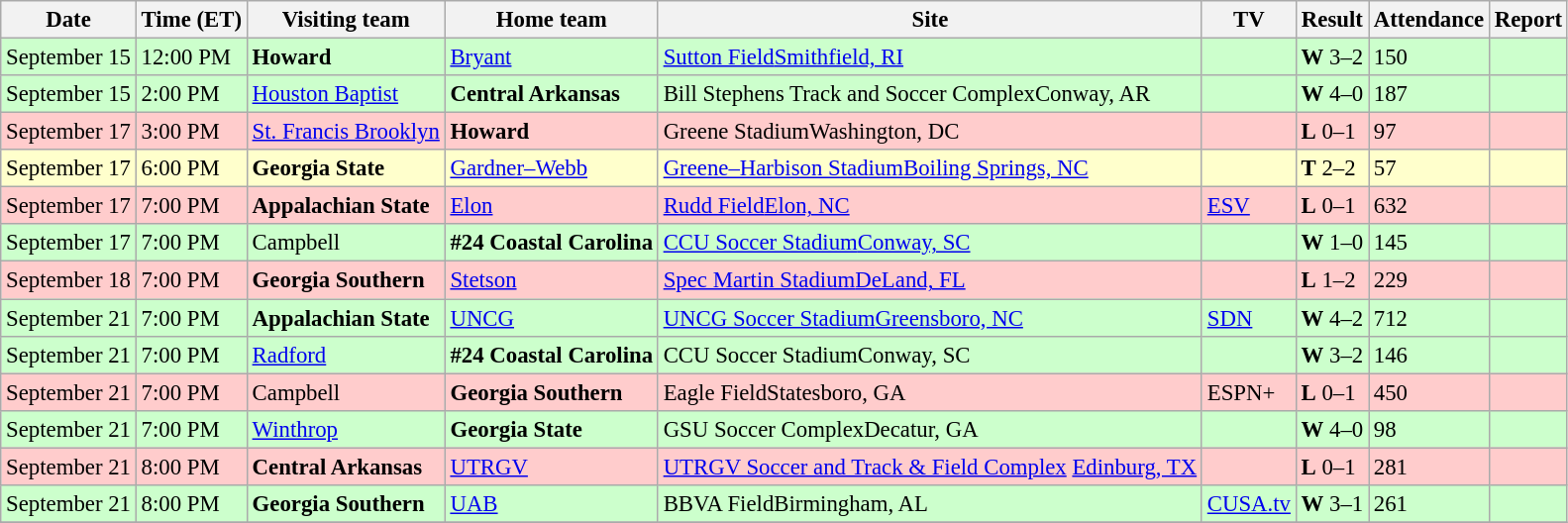<table class="wikitable" style="font-size:95%;">
<tr>
<th>Date</th>
<th>Time (ET)</th>
<th>Visiting team</th>
<th>Home team</th>
<th>Site</th>
<th>TV</th>
<th>Result</th>
<th>Attendance</th>
<th>Report</th>
</tr>
<tr bgcolor="#cfc">
<td>September 15</td>
<td>12:00 PM</td>
<td><strong>Howard</strong></td>
<td><a href='#'>Bryant</a></td>
<td><a href='#'>Sutton Field</a><a href='#'>Smithfield, RI</a></td>
<td></td>
<td><strong>W</strong> 3–2</td>
<td>150</td>
<td></td>
</tr>
<tr bgcolor="#cfc">
<td>September 15</td>
<td>2:00 PM</td>
<td><a href='#'>Houston Baptist</a></td>
<td><strong>Central Arkansas</strong></td>
<td>Bill Stephens Track and Soccer ComplexConway, AR</td>
<td></td>
<td><strong>W</strong> 4–0</td>
<td>187</td>
<td></td>
</tr>
<tr bgcolor="#fcc">
<td>September 17</td>
<td>3:00 PM</td>
<td><a href='#'>St. Francis Brooklyn</a></td>
<td><strong>Howard</strong></td>
<td>Greene StadiumWashington, DC</td>
<td></td>
<td><strong>L</strong> 0–1</td>
<td>97</td>
<td></td>
</tr>
<tr style="background:#ffc;">
<td>September 17</td>
<td>6:00 PM</td>
<td><strong>Georgia State</strong></td>
<td><a href='#'>Gardner–Webb</a></td>
<td><a href='#'>Greene–Harbison Stadium</a><a href='#'>Boiling Springs, NC</a></td>
<td></td>
<td><strong>T</strong> 2–2 </td>
<td>57</td>
<td></td>
</tr>
<tr bgcolor="#fcc">
<td>September 17</td>
<td>7:00 PM</td>
<td><strong>Appalachian State</strong></td>
<td><a href='#'>Elon</a></td>
<td><a href='#'>Rudd Field</a><a href='#'>Elon, NC</a></td>
<td><a href='#'>ESV</a></td>
<td><strong>L</strong> 0–1</td>
<td>632</td>
<td></td>
</tr>
<tr bgcolor="#cfc">
<td>September 17</td>
<td>7:00 PM</td>
<td>Campbell</td>
<td><strong>#24 Coastal Carolina</strong></td>
<td><a href='#'>CCU Soccer Stadium</a><a href='#'>Conway, SC</a></td>
<td></td>
<td><strong>W</strong> 1–0</td>
<td>145</td>
<td></td>
</tr>
<tr bgcolor="#fcc">
<td>September 18</td>
<td>7:00 PM</td>
<td><strong>Georgia Southern</strong></td>
<td><a href='#'>Stetson</a></td>
<td><a href='#'>Spec Martin Stadium</a><a href='#'>DeLand, FL</a></td>
<td></td>
<td><strong>L</strong> 1–2</td>
<td>229</td>
<td></td>
</tr>
<tr bgcolor="#cfc">
<td>September 21</td>
<td>7:00 PM</td>
<td><strong>Appalachian State</strong></td>
<td><a href='#'>UNCG</a></td>
<td><a href='#'>UNCG Soccer Stadium</a><a href='#'>Greensboro, NC</a></td>
<td><a href='#'>SDN</a></td>
<td><strong>W</strong> 4–2</td>
<td>712</td>
<td></td>
</tr>
<tr bgcolor="#cfc">
<td>September 21</td>
<td>7:00 PM</td>
<td><a href='#'>Radford</a></td>
<td><strong>#24 Coastal Carolina</strong></td>
<td>CCU Soccer StadiumConway, SC</td>
<td></td>
<td><strong>W</strong> 3–2</td>
<td>146</td>
<td></td>
</tr>
<tr bgcolor="#fcc">
<td>September 21</td>
<td>7:00 PM</td>
<td>Campbell</td>
<td><strong>Georgia Southern</strong></td>
<td>Eagle FieldStatesboro, GA</td>
<td>ESPN+</td>
<td><strong>L</strong> 0–1</td>
<td>450</td>
<td></td>
</tr>
<tr bgcolor="#cfc">
<td>September 21</td>
<td>7:00 PM</td>
<td><a href='#'>Winthrop</a></td>
<td><strong>Georgia State</strong></td>
<td>GSU Soccer ComplexDecatur, GA</td>
<td></td>
<td><strong>W</strong> 4–0</td>
<td>98</td>
<td></td>
</tr>
<tr bgcolor="#fcc">
<td>September 21</td>
<td>8:00 PM</td>
<td><strong>Central Arkansas</strong></td>
<td><a href='#'>UTRGV</a></td>
<td><a href='#'>UTRGV Soccer and Track & Field Complex</a> <a href='#'>Edinburg, TX</a></td>
<td></td>
<td><strong>L</strong> 0–1</td>
<td>281</td>
<td></td>
</tr>
<tr bgcolor="#cfc">
<td>September 21</td>
<td>8:00 PM</td>
<td><strong>Georgia Southern</strong></td>
<td><a href='#'>UAB</a></td>
<td>BBVA FieldBirmingham, AL</td>
<td><a href='#'>CUSA.tv</a></td>
<td><strong>W</strong> 3–1</td>
<td>261</td>
<td></td>
</tr>
<tr>
</tr>
</table>
